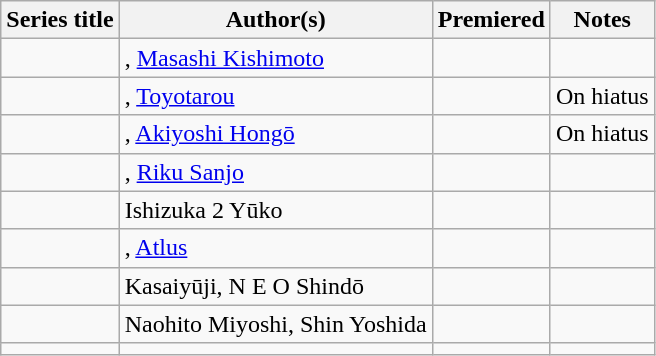<table class="wikitable sortable">
<tr>
<th scope="col">Series title</th>
<th scope="col">Author(s)</th>
<th scope="col">Premiered</th>
<th class="unsortable" scope="col">Notes</th>
</tr>
<tr>
<td></td>
<td>, <a href='#'>Masashi Kishimoto</a></td>
<td></td>
<td></td>
</tr>
<tr>
<td></td>
<td>, <a href='#'>Toyotarou</a></td>
<td></td>
<td>On hiatus</td>
</tr>
<tr>
<td></td>
<td>, <a href='#'>Akiyoshi Hongō</a></td>
<td></td>
<td>On hiatus</td>
</tr>
<tr>
<td></td>
<td>, <a href='#'>Riku Sanjo</a></td>
<td></td>
<td></td>
</tr>
<tr>
<td></td>
<td>Ishizuka 2 Yūko</td>
<td></td>
<td></td>
</tr>
<tr>
<td></td>
<td>, <a href='#'>Atlus</a></td>
<td></td>
<td></td>
</tr>
<tr>
<td></td>
<td>Kasaiyūji, N E O Shindō</td>
<td></td>
<td></td>
</tr>
<tr>
<td></td>
<td>Naohito Miyoshi, Shin Yoshida</td>
<td></td>
<td></td>
</tr>
<tr>
<td></td>
<td></td>
<td></td>
<td></td>
</tr>
</table>
